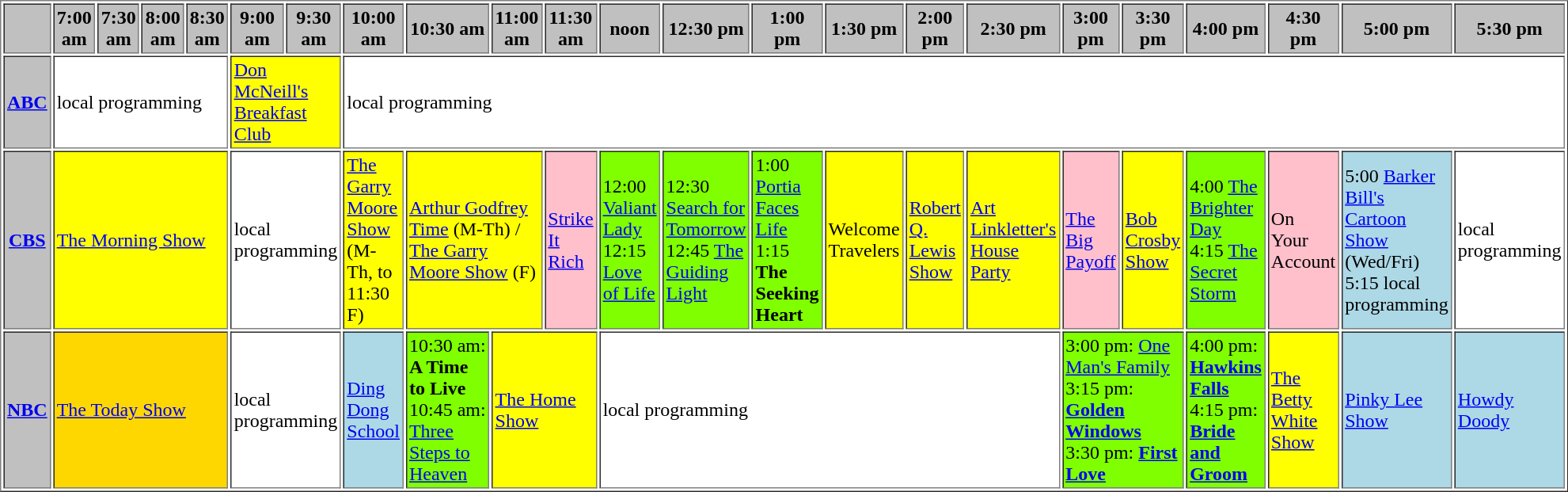<table border="1" cellpadding="2">
<tr>
<th bgcolor="#C0C0C0"> </th>
<th width="13%" bgcolor="#C0C0C0">7:00 am</th>
<th width="14%" bgcolor="#C0C0C0">7:30 am</th>
<th width="13%" bgcolor="#C0C0C0">8:00 am</th>
<th width="14%" bgcolor="#C0C0C0">8:30 am</th>
<th width="13%" bgcolor="#C0C0C0">9:00 am</th>
<th width="14%" bgcolor="#C0C0C0">9:30 am</th>
<th width="13%" bgcolor="#C0C0C0">10:00 am</th>
<th width="14%" bgcolor="#C0C0C0">10:30 am</th>
<th width="13%" bgcolor="#C0C0C0">11:00 am</th>
<th width="14%" bgcolor="#C0C0C0">11:30 am</th>
<th width="13%" bgcolor="#C0C0C0">noon</th>
<th width="14%" bgcolor="#C0C0C0">12:30 pm</th>
<th width="13%" bgcolor="#C0C0C0">1:00 pm</th>
<th width="14%" bgcolor="#C0C0C0">1:30 pm</th>
<th width="13%" bgcolor="#C0C0C0">2:00 pm</th>
<th width="14%" bgcolor="#C0C0C0">2:30 pm</th>
<th width="13%" bgcolor="#C0C0C0">3:00 pm</th>
<th width="14%" bgcolor="#C0C0C0">3:30 pm</th>
<th width="13%" bgcolor="#C0C0C0">4:00 pm</th>
<th width="14%" bgcolor="#C0C0C0">4:30 pm</th>
<th width="13%" bgcolor="#C0C0C0">5:00 pm</th>
<th width="14%" bgcolor="#C0C0C0">5:30 pm</th>
</tr>
<tr>
<th bgcolor="#C0C0C0"><a href='#'>ABC</a></th>
<td bgcolor="white" colspan="4">local programming</td>
<td bgcolor="yellow" colspan="2"><a href='#'>Don McNeill's Breakfast Club</a></td>
<td bgcolor="white" colspan="22">local programming</td>
</tr>
<tr>
<th bgcolor="#C0C0C0"><a href='#'>CBS</a></th>
<td bgcolor="yellow" colspan="4"><a href='#'>The Morning Show</a></td>
<td bgcolor="white" colspan="2">local programming</td>
<td bgcolor="yellow"><a href='#'>The Garry Moore Show</a> (M-Th, to 11:30 F)</td>
<td bgcolor="yellow" colspan="2"><a href='#'>Arthur Godfrey Time</a> (M-Th) / <a href='#'>The Garry Moore Show</a> (F)</td>
<td bgcolor="pink"><a href='#'>Strike It Rich</a></td>
<td bgcolor="chartreuse">12:00 <a href='#'>Valiant Lady</a><br>12:15 <a href='#'>Love of Life</a></td>
<td bgcolor="chartreuse">12:30 <a href='#'>Search for Tomorrow</a><br>12:45 <a href='#'>The Guiding Light</a></td>
<td bgcolor="chartreuse">1:00 <a href='#'>Portia Faces Life</a><br>1:15 <strong>The Seeking Heart</strong></td>
<td bgcolor="yellow">Welcome Travelers</td>
<td bgcolor="yellow"><a href='#'>Robert Q. Lewis Show</a></td>
<td bgcolor="yellow"><a href='#'>Art Linkletter's House Party</a></td>
<td bgcolor="pink"><a href='#'>The Big Payoff</a></td>
<td bgcolor="yellow"><a href='#'>Bob Crosby Show</a></td>
<td bgcolor="chartreuse">4:00 <a href='#'>The Brighter Day</a><br>4:15 <a href='#'>The Secret Storm</a></td>
<td bgcolor="pink">On Your Account</td>
<td bgcolor="lightblue">5:00 <a href='#'>Barker Bill's Cartoon Show</a> (Wed/Fri)<br>5:15 local programming</td>
<td bgcolor="white">local programming</td>
</tr>
<tr>
<th bgcolor="#C0C0C0"><a href='#'>NBC</a></th>
<td bgcolor="gold" colspan="4"><a href='#'>The Today Show</a></td>
<td bgcolor="white" colspan="2">local programming</td>
<td bgcolor="lightblue"><a href='#'>Ding Dong School</a></td>
<td bgcolor="chartreuse">10:30 am: <strong>A Time to Live</strong> 10:45 am: <a href='#'>Three Steps to Heaven</a></td>
<td bgcolor="yellow" colspan="2"><a href='#'>The Home Show</a></td>
<td bgcolor="white" colspan="6">local programming</td>
<td bgcolor="chartreuse" colspan="2">3:00 pm: <a href='#'>One Man's Family</a><br>3:15 pm: <strong><a href='#'>Golden Windows</a></strong><br>3:30 pm: <strong><a href='#'>First Love</a></strong></td>
<td bgcolor="chartreuse">4:00 pm: <strong><a href='#'>Hawkins Falls</a></strong><br>4:15 pm: <strong><a href='#'>Bride and Groom</a></strong></td>
<td bgcolor="yellow"><a href='#'>The Betty White Show</a></td>
<td bgcolor="lightblue"><a href='#'>Pinky Lee Show</a></td>
<td bgcolor="lightblue"><a href='#'>Howdy Doody</a></td>
</tr>
</table>
